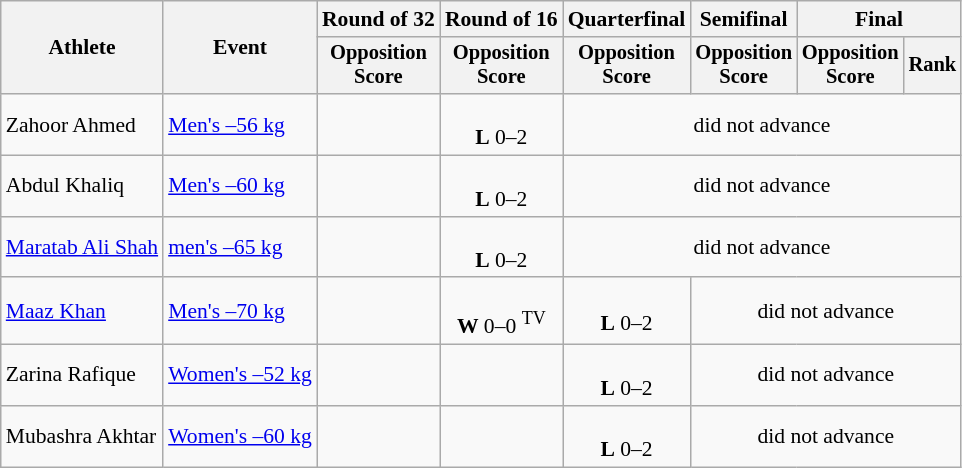<table class=wikitable style=font-size:90%;text-align:center>
<tr>
<th rowspan=2>Athlete</th>
<th rowspan=2>Event</th>
<th>Round of 32</th>
<th>Round of 16</th>
<th>Quarterfinal</th>
<th>Semifinal</th>
<th colspan=2>Final</th>
</tr>
<tr style=font-size:95%>
<th>Opposition<br>Score</th>
<th>Opposition<br>Score</th>
<th>Opposition<br>Score</th>
<th>Opposition<br>Score</th>
<th>Opposition<br>Score</th>
<th>Rank</th>
</tr>
<tr>
<td align=left>Zahoor Ahmed</td>
<td align=left><a href='#'>Men's –56 kg</a></td>
<td></td>
<td><br><strong>L</strong> 0–2</td>
<td colspan=4>did not advance</td>
</tr>
<tr>
<td align=left>Abdul Khaliq</td>
<td align=left><a href='#'>Men's –60 kg</a></td>
<td></td>
<td><br><strong>L</strong> 0–2</td>
<td colspan=4>did not advance</td>
</tr>
<tr>
<td align=left><a href='#'>Maratab Ali Shah</a></td>
<td align=left><a href='#'>men's –65 kg</a></td>
<td></td>
<td><br><strong>L</strong> 0–2</td>
<td colspan=4>did not advance</td>
</tr>
<tr>
<td align=left><a href='#'>Maaz Khan</a></td>
<td align=left><a href='#'>Men's –70 kg</a></td>
<td></td>
<td><br><strong>W</strong> 0–0 <sup>TV</sup></td>
<td><br><strong>L</strong> 0–2</td>
<td colspan=3>did not advance</td>
</tr>
<tr>
<td align=left>Zarina Rafique</td>
<td align=left><a href='#'>Women's –52 kg</a></td>
<td></td>
<td></td>
<td><br><strong>L</strong> 0–2</td>
<td colspan=3>did not advance</td>
</tr>
<tr>
<td align=left>Mubashra Akhtar</td>
<td align=left><a href='#'>Women's –60 kg</a></td>
<td></td>
<td></td>
<td><br><strong>L</strong> 0–2</td>
<td colspan=3>did not advance</td>
</tr>
</table>
